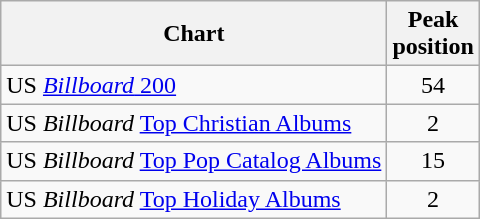<table class="wikitable sortable">
<tr>
<th>Chart</th>
<th>Peak<br>position</th>
</tr>
<tr>
<td>US <a href='#'><em>Billboard</em> 200</a></td>
<td style="text-align:center;">54</td>
</tr>
<tr>
<td>US <em>Billboard</em> <a href='#'>Top Christian Albums</a></td>
<td style="text-align:center;">2</td>
</tr>
<tr>
<td>US <em>Billboard</em> <a href='#'>Top Pop Catalog Albums</a></td>
<td style="text-align:center;">15</td>
</tr>
<tr>
<td>US <em>Billboard</em> <a href='#'>Top Holiday Albums</a></td>
<td style="text-align:center;">2</td>
</tr>
</table>
